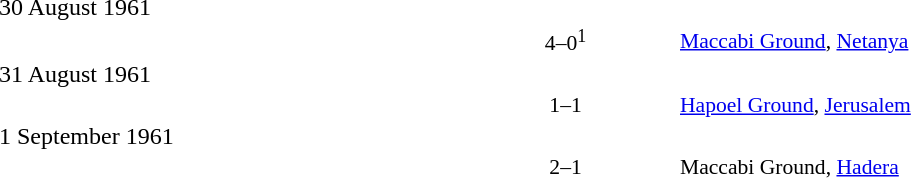<table style="width:100%;" cellspacing="1">
<tr>
<th width=25%></th>
<th width=10%></th>
<th></th>
</tr>
<tr>
<td>30 August 1961</td>
</tr>
<tr style=font-size:90%>
<td align=right></td>
<td align=center>4–0<sup>1</sup></td>
<td></td>
<td><a href='#'>Maccabi Ground</a>, <a href='#'>Netanya</a></td>
</tr>
<tr>
<td>31 August 1961</td>
</tr>
<tr style=font-size:90%>
<td align=right></td>
<td align=center>1–1</td>
<td></td>
<td><a href='#'>Hapoel Ground</a>, <a href='#'>Jerusalem</a></td>
</tr>
<tr>
<td>1 September 1961</td>
</tr>
<tr style=font-size:90%>
<td align=right></td>
<td align=center>2–1</td>
<td></td>
<td>Maccabi Ground, <a href='#'>Hadera</a></td>
</tr>
</table>
